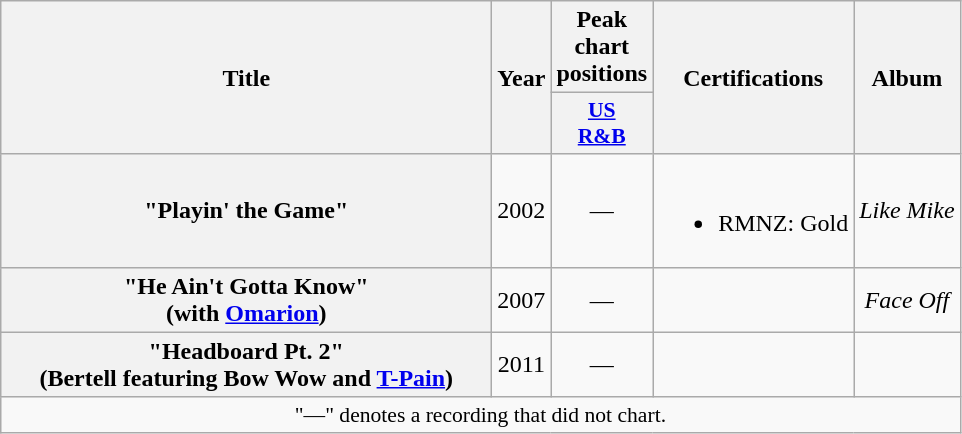<table class="wikitable plainrowheaders" style="text-align:center;">
<tr>
<th scope="col" rowspan="2" style="width:20em;">Title</th>
<th scope="col" rowspan="2">Year</th>
<th scope="col">Peak chart positions</th>
<th scope="col" rowspan="2">Certifications</th>
<th scope="col" rowspan="2">Album</th>
</tr>
<tr>
<th style="width:3em; font-size:90%"><a href='#'>US<br>R&B</a></th>
</tr>
<tr>
<th scope="row">"Playin' the Game"</th>
<td>2002</td>
<td>—</td>
<td><br><ul><li>RMNZ: Gold</li></ul></td>
<td><em>Like Mike</em></td>
</tr>
<tr>
<th scope="row">"He Ain't Gotta Know"<br><span>(with <a href='#'>Omarion</a>)</span></th>
<td>2007</td>
<td>—</td>
<td></td>
<td><em>Face Off</em></td>
</tr>
<tr>
<th scope="row">"Headboard Pt. 2"<br><span>(Bertell featuring Bow Wow and <a href='#'>T-Pain</a>)</span></th>
<td>2011</td>
<td>—</td>
<td></td>
<td></td>
</tr>
<tr>
<td colspan="14" style="font-size:90%">"—" denotes a recording that did not chart.</td>
</tr>
</table>
